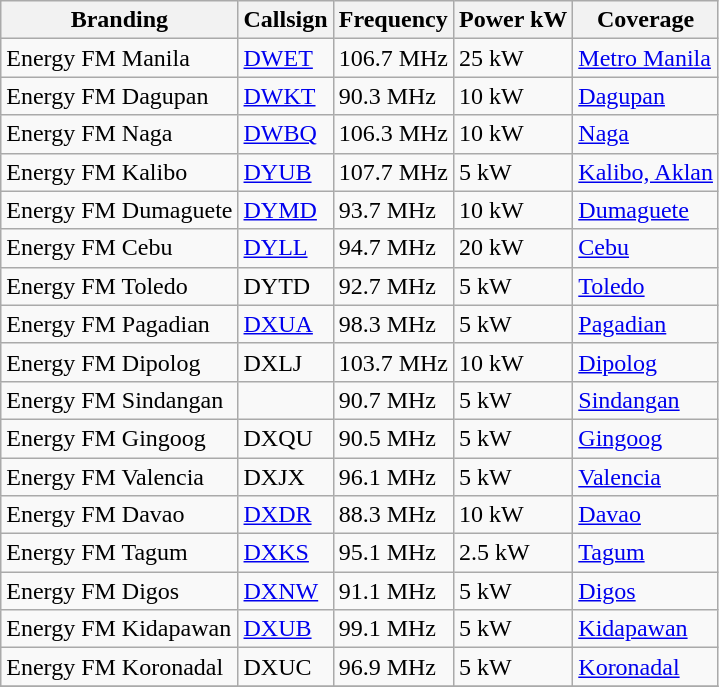<table class="wikitable">
<tr>
<th>Branding</th>
<th>Callsign</th>
<th>Frequency</th>
<th>Power kW</th>
<th>Coverage</th>
</tr>
<tr>
<td>Energy FM Manila</td>
<td><a href='#'>DWET</a></td>
<td>106.7 MHz</td>
<td>25 kW</td>
<td><a href='#'>Metro Manila</a></td>
</tr>
<tr>
<td>Energy FM Dagupan</td>
<td><a href='#'>DWKT</a></td>
<td>90.3 MHz</td>
<td>10 kW</td>
<td><a href='#'>Dagupan</a></td>
</tr>
<tr>
<td>Energy FM Naga</td>
<td><a href='#'>DWBQ</a></td>
<td>106.3 MHz</td>
<td>10 kW</td>
<td><a href='#'>Naga</a></td>
</tr>
<tr>
<td>Energy FM Kalibo</td>
<td><a href='#'>DYUB</a></td>
<td>107.7 MHz</td>
<td>5 kW</td>
<td><a href='#'>Kalibo, Aklan</a></td>
</tr>
<tr>
<td>Energy FM Dumaguete</td>
<td><a href='#'>DYMD</a></td>
<td>93.7 MHz</td>
<td>10 kW</td>
<td><a href='#'>Dumaguete</a></td>
</tr>
<tr>
<td>Energy FM Cebu</td>
<td><a href='#'>DYLL</a></td>
<td>94.7 MHz</td>
<td>20 kW</td>
<td><a href='#'>Cebu</a></td>
</tr>
<tr>
<td>Energy FM Toledo</td>
<td>DYTD</td>
<td>92.7 MHz</td>
<td>5 kW</td>
<td><a href='#'>Toledo</a></td>
</tr>
<tr>
<td>Energy FM Pagadian</td>
<td><a href='#'>DXUA</a></td>
<td>98.3 MHz</td>
<td>5 kW</td>
<td><a href='#'>Pagadian</a></td>
</tr>
<tr>
<td>Energy FM Dipolog</td>
<td>DXLJ</td>
<td>103.7 MHz</td>
<td>10 kW</td>
<td><a href='#'>Dipolog</a></td>
</tr>
<tr>
<td>Energy FM Sindangan</td>
<td></td>
<td>90.7 MHz</td>
<td>5 kW</td>
<td><a href='#'>Sindangan</a></td>
</tr>
<tr>
<td>Energy FM Gingoog</td>
<td>DXQU</td>
<td>90.5 MHz</td>
<td>5 kW</td>
<td><a href='#'>Gingoog</a></td>
</tr>
<tr>
<td>Energy FM Valencia</td>
<td>DXJX</td>
<td>96.1 MHz</td>
<td>5 kW</td>
<td><a href='#'>Valencia</a></td>
</tr>
<tr>
<td>Energy FM Davao</td>
<td><a href='#'>DXDR</a></td>
<td>88.3 MHz</td>
<td>10 kW</td>
<td><a href='#'>Davao</a></td>
</tr>
<tr>
<td>Energy FM Tagum</td>
<td><a href='#'>DXKS</a></td>
<td>95.1 MHz</td>
<td>2.5 kW</td>
<td><a href='#'>Tagum</a></td>
</tr>
<tr>
<td>Energy FM Digos</td>
<td><a href='#'>DXNW</a></td>
<td>91.1 MHz</td>
<td>5 kW</td>
<td><a href='#'>Digos</a></td>
</tr>
<tr>
<td>Energy FM Kidapawan</td>
<td><a href='#'>DXUB</a></td>
<td>99.1 MHz</td>
<td>5 kW</td>
<td><a href='#'>Kidapawan</a></td>
</tr>
<tr>
<td>Energy FM Koronadal</td>
<td>DXUC</td>
<td>96.9 MHz</td>
<td>5 kW</td>
<td><a href='#'>Koronadal</a></td>
</tr>
<tr>
</tr>
</table>
